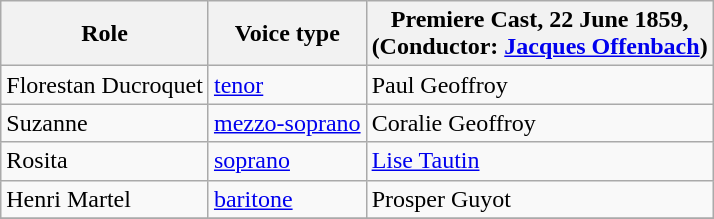<table class="wikitable">
<tr>
<th>Role</th>
<th>Voice type</th>
<th>Premiere Cast, 22 June 1859,<br>(Conductor: <a href='#'>Jacques Offenbach</a>)</th>
</tr>
<tr>
<td>Florestan Ducroquet</td>
<td><a href='#'>tenor</a></td>
<td>Paul Geoffroy</td>
</tr>
<tr>
<td>Suzanne</td>
<td><a href='#'>mezzo-soprano</a></td>
<td>Coralie Geoffroy</td>
</tr>
<tr>
<td>Rosita</td>
<td><a href='#'>soprano</a></td>
<td><a href='#'>Lise Tautin</a></td>
</tr>
<tr>
<td>Henri Martel</td>
<td><a href='#'>baritone</a></td>
<td>Prosper Guyot</td>
</tr>
<tr>
</tr>
</table>
